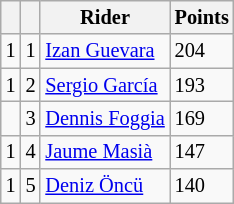<table class="wikitable" style="font-size: 85%;">
<tr>
<th></th>
<th></th>
<th>Rider</th>
<th>Points</th>
</tr>
<tr>
<td> 1</td>
<td align=center>1</td>
<td> <a href='#'>Izan Guevara</a></td>
<td align=left>204</td>
</tr>
<tr>
<td> 1</td>
<td align=center>2</td>
<td> <a href='#'>Sergio García</a></td>
<td align=left>193</td>
</tr>
<tr>
<td></td>
<td align=center>3</td>
<td> <a href='#'>Dennis Foggia</a></td>
<td align=left>169</td>
</tr>
<tr>
<td> 1</td>
<td align=center>4</td>
<td> <a href='#'>Jaume Masià</a></td>
<td align=left>147</td>
</tr>
<tr>
<td> 1</td>
<td align=center>5</td>
<td> <a href='#'>Deniz Öncü</a></td>
<td align=left>140</td>
</tr>
</table>
